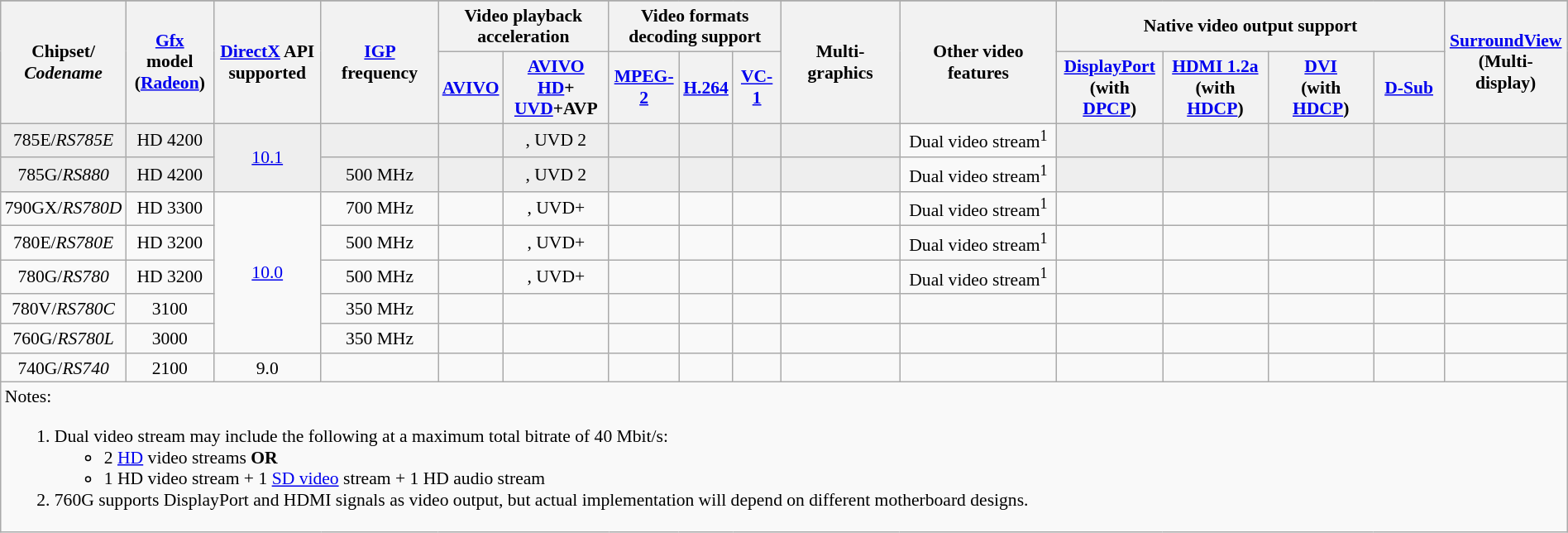<table class="wikitable" style="margin:1em auto; font-size:90%;text-align:center;">
<tr>
</tr>
<tr>
<th rowspan="2">Chipset/<br><em>Codename</em></th>
<th rowspan="2"><a href='#'>Gfx</a> model<br>(<a href='#'>Radeon</a>)</th>
<th style="width:80px;" rowspan="2"><a href='#'>DirectX</a> API supported</th>
<th rowspan="2"><a href='#'>IGP</a> frequency</th>
<th colspan="2">Video playback<br>acceleration</th>
<th colspan="3">Video formats<br>decoding support</th>
<th rowspan="2">Multi-graphics</th>
<th rowspan="2">Other video features</th>
<th colspan="4">Native video output support</th>
<th rowspan="2"><a href='#'>SurroundView</a><br>(Multi-display)</th>
</tr>
<tr>
<th><a href='#'>AVIVO</a></th>
<th><a href='#'>AVIVO HD</a>+<br><a href='#'>UVD</a>+AVP</th>
<th width=50px><a href='#'>MPEG-2</a></th>
<th><a href='#'>H.264</a></th>
<th><a href='#'>VC-1</a></th>
<th><a href='#'>DisplayPort</a><br>(with <a href='#'>DPCP</a>)</th>
<th><a href='#'>HDMI 1.2a</a><br>(with <a href='#'>HDCP</a>)</th>
<th><a href='#'>DVI</a><br>(with <a href='#'>HDCP</a>)</th>
<th width=50px><a href='#'>D-Sub</a></th>
</tr>
<tr style="background:#eee;">
<td>785E/<em>RS785E</em></td>
<td>HD 4200</td>
<td rowspan="2"><a href='#'>10.1</a></td>
<td></td>
<td></td>
<td>, UVD 2</td>
<td></td>
<td></td>
<td></td>
<td></td>
<td style="background:#f9f9f9;">Dual video stream<sup>1</sup></td>
<td></td>
<td></td>
<td></td>
<td></td>
<td></td>
</tr>
<tr style="background:#eee;">
<td>785G/<em>RS880</em></td>
<td>HD 4200</td>
<td>500 MHz</td>
<td></td>
<td>, UVD 2</td>
<td></td>
<td></td>
<td></td>
<td></td>
<td style="background:#f9f9f9;">Dual video stream<sup>1</sup></td>
<td></td>
<td></td>
<td></td>
<td></td>
<td></td>
</tr>
<tr>
<td style="background:#f9f9f9;">790GX/<em>RS780D</em></td>
<td style="background:#f9f9f9;">HD 3300</td>
<td rowspan="5" style="background:#f9f9f9;"><a href='#'>10.0</a></td>
<td>700 MHz</td>
<td></td>
<td>, UVD+</td>
<td></td>
<td></td>
<td></td>
<td></td>
<td style="background:#f9f9f9;">Dual video stream<sup>1</sup></td>
<td></td>
<td></td>
<td></td>
<td></td>
<td></td>
</tr>
<tr>
<td style="background:#f9f9f9;">780E/<em>RS780E</em></td>
<td>HD 3200</td>
<td>500 MHz</td>
<td></td>
<td>, UVD+</td>
<td></td>
<td></td>
<td></td>
<td></td>
<td style="background:#f9f9f9;">Dual video stream<sup>1</sup></td>
<td></td>
<td></td>
<td></td>
<td></td>
<td></td>
</tr>
<tr>
<td style="background:#f9f9f9;">780G/<em>RS780</em></td>
<td>HD 3200</td>
<td>500 MHz</td>
<td></td>
<td>, UVD+</td>
<td></td>
<td></td>
<td></td>
<td></td>
<td style="background:#f9f9f9;">Dual video stream<sup>1</sup></td>
<td></td>
<td></td>
<td></td>
<td></td>
<td></td>
</tr>
<tr>
<td>780V/<em>RS780C</em></td>
<td>3100</td>
<td>350 MHz</td>
<td></td>
<td></td>
<td></td>
<td></td>
<td></td>
<td></td>
<td></td>
<td></td>
<td></td>
<td></td>
<td></td>
<td></td>
</tr>
<tr>
<td>760G/<em>RS780L</em></td>
<td>3000</td>
<td>350 MHz</td>
<td></td>
<td></td>
<td></td>
<td></td>
<td></td>
<td></td>
<td></td>
<td></td>
<td></td>
<td></td>
<td></td>
<td></td>
</tr>
<tr>
<td>740G/<em>RS740</em></td>
<td>2100</td>
<td>9.0</td>
<td></td>
<td></td>
<td></td>
<td></td>
<td></td>
<td></td>
<td></td>
<td></td>
<td></td>
<td></td>
<td></td>
<td></td>
<td></td>
</tr>
<tr>
<td colspan="16" style="text-align:left;">Notes:<br><ol><li>Dual video stream may include the following at a maximum total bitrate of 40 Mbit/s:<ul><li>2 <a href='#'>HD</a> video streams <strong>OR</strong></li><li>1 HD video stream + 1 <a href='#'>SD video</a> stream + 1 HD audio stream</li></ul></li><li>760G supports DisplayPort and HDMI signals as video output, but actual implementation will depend on different motherboard designs.</li></ol></td>
</tr>
</table>
